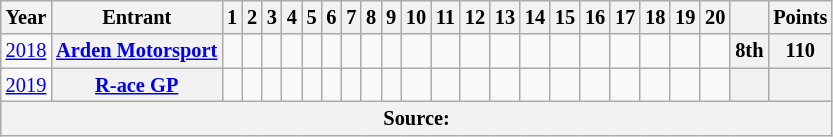<table class="wikitable" style="text-align:center; font-size:85%">
<tr>
<th>Year</th>
<th>Entrant</th>
<th>1</th>
<th>2</th>
<th>3</th>
<th>4</th>
<th>5</th>
<th>6</th>
<th>7</th>
<th>8</th>
<th>9</th>
<th>10</th>
<th>11</th>
<th>12</th>
<th>13</th>
<th>14</th>
<th>15</th>
<th>16</th>
<th>17</th>
<th>18</th>
<th>19</th>
<th>20</th>
<th></th>
<th>Points</th>
</tr>
<tr>
<td id=2018R><a href='#'>2018</a></td>
<th nowrap><a href='#'>Arden Motorsport</a></th>
<td></td>
<td></td>
<td></td>
<td></td>
<td></td>
<td></td>
<td></td>
<td></td>
<td></td>
<td></td>
<td></td>
<td></td>
<td></td>
<td></td>
<td></td>
<td></td>
<td></td>
<td></td>
<td></td>
<td></td>
<th>8th</th>
<th>110</th>
</tr>
<tr>
<td id=2019R><a href='#'>2019</a></td>
<th nowrap><a href='#'>R-ace GP</a></th>
<td></td>
<td></td>
<td></td>
<td></td>
<td></td>
<td></td>
<td></td>
<td></td>
<td></td>
<td></td>
<td></td>
<td></td>
<td></td>
<td></td>
<td></td>
<td></td>
<td></td>
<td></td>
<td></td>
<td></td>
<th></th>
<th></th>
</tr>
<tr>
<th colspan="100">Source:</th>
</tr>
</table>
